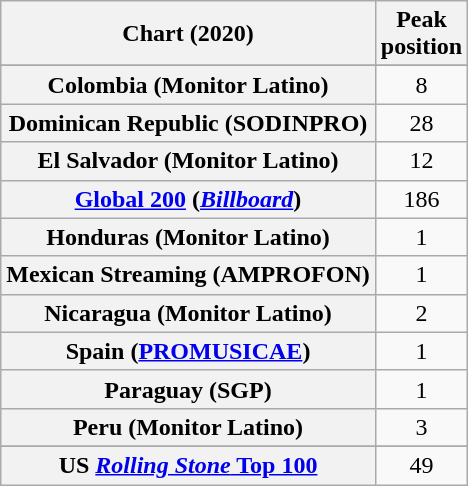<table class="wikitable sortable plainrowheaders" style="text-align:center">
<tr>
<th scope="col">Chart (2020)</th>
<th scope="col">Peak<br>position</th>
</tr>
<tr>
</tr>
<tr>
<th scope="row">Colombia (Monitor Latino)</th>
<td>8</td>
</tr>
<tr>
<th scope="row">Dominican Republic (SODINPRO)</th>
<td>28</td>
</tr>
<tr>
<th scope="row">El Salvador (Monitor Latino)</th>
<td>12</td>
</tr>
<tr>
<th scope="row"><a href='#'>Global 200</a> (<em><a href='#'>Billboard</a></em>)</th>
<td>186</td>
</tr>
<tr>
<th scope="row">Honduras (Monitor Latino)</th>
<td>1</td>
</tr>
<tr>
<th scope="row">Mexican Streaming (AMPROFON)</th>
<td>1</td>
</tr>
<tr>
<th scope="row">Nicaragua (Monitor Latino)</th>
<td>2</td>
</tr>
<tr>
<th scope="row">Spain (<a href='#'>PROMUSICAE</a>)</th>
<td>1</td>
</tr>
<tr>
<th scope="row">Paraguay (SGP)</th>
<td>1</td>
</tr>
<tr>
<th scope="row">Peru (Monitor Latino)</th>
<td>3</td>
</tr>
<tr>
</tr>
<tr>
</tr>
<tr>
<th scope="row">US <a href='#'><em>Rolling Stone</em> Top 100</a></th>
<td>49</td>
</tr>
</table>
